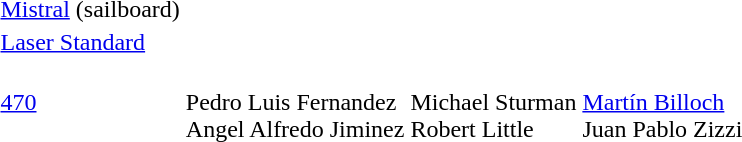<table>
<tr>
<td><a href='#'>Mistral</a> (sailboard)<br></td>
<td></td>
<td></td>
<td></td>
</tr>
<tr>
<td><a href='#'>Laser Standard</a><br></td>
<td></td>
<td></td>
<td></td>
</tr>
<tr>
<td><a href='#'>470</a><br></td>
<td><br>Pedro Luis Fernandez<br>Angel Alfredo Jiminez</td>
<td><br>Michael Sturman<br>Robert Little</td>
<td><br><a href='#'>Martín Billoch</a><br>Juan Pablo Zizzi</td>
</tr>
</table>
